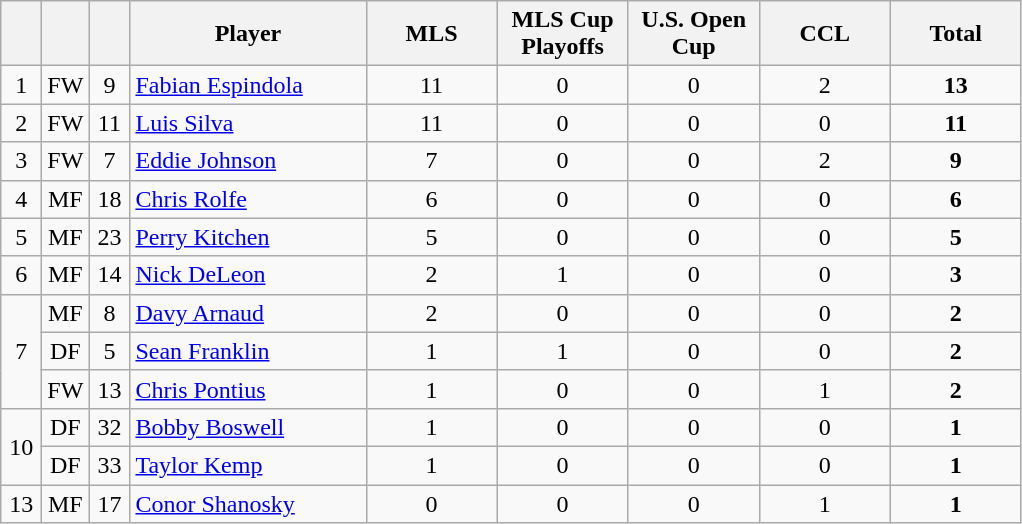<table class="wikitable" style="text-align:center;">
<tr>
<th width=20></th>
<th width=20></th>
<th width=20></th>
<th width=150>Player</th>
<th width=80>MLS</th>
<th width=80>MLS Cup Playoffs</th>
<th width=80>U.S. Open Cup</th>
<th width=80>CCL</th>
<th width=80>Total</th>
</tr>
<tr>
<td>1</td>
<td>FW</td>
<td>9</td>
<td align=left> <a href='#'>Fabian Espindola</a></td>
<td>11</td>
<td>0</td>
<td>0</td>
<td>2</td>
<td><strong>13</strong></td>
</tr>
<tr>
<td>2</td>
<td>FW</td>
<td>11</td>
<td align=left> <a href='#'>Luis Silva</a></td>
<td>11</td>
<td>0</td>
<td>0</td>
<td>0</td>
<td><strong>11</strong></td>
</tr>
<tr>
<td>3</td>
<td>FW</td>
<td>7</td>
<td align=left> <a href='#'>Eddie Johnson</a></td>
<td>7</td>
<td>0</td>
<td>0</td>
<td>2</td>
<td><strong>9</strong></td>
</tr>
<tr>
<td>4</td>
<td>MF</td>
<td>18</td>
<td align=left> <a href='#'>Chris Rolfe</a></td>
<td>6</td>
<td>0</td>
<td>0</td>
<td>0</td>
<td><strong>6</strong></td>
</tr>
<tr>
<td>5</td>
<td>MF</td>
<td>23</td>
<td align=left> <a href='#'>Perry Kitchen</a></td>
<td>5</td>
<td>0</td>
<td>0</td>
<td>0</td>
<td><strong>5</strong></td>
</tr>
<tr>
<td>6</td>
<td>MF</td>
<td>14</td>
<td align=left> <a href='#'>Nick DeLeon</a></td>
<td>2</td>
<td>1</td>
<td>0</td>
<td>0</td>
<td><strong>3</strong></td>
</tr>
<tr>
<td rowspan=3>7</td>
<td>MF</td>
<td>8</td>
<td align=left> <a href='#'>Davy Arnaud</a></td>
<td>2</td>
<td>0</td>
<td>0</td>
<td>0</td>
<td><strong>2</strong></td>
</tr>
<tr>
<td>DF</td>
<td>5</td>
<td align=left> <a href='#'>Sean Franklin</a></td>
<td>1</td>
<td>1</td>
<td>0</td>
<td>0</td>
<td><strong>2</strong></td>
</tr>
<tr>
<td>FW</td>
<td>13</td>
<td align=left> <a href='#'>Chris Pontius</a></td>
<td>1</td>
<td>0</td>
<td>0</td>
<td>1</td>
<td><strong>2</strong></td>
</tr>
<tr>
<td rowspan=2>10</td>
<td>DF</td>
<td>32</td>
<td align=left> <a href='#'>Bobby Boswell</a></td>
<td>1</td>
<td>0</td>
<td>0</td>
<td>0</td>
<td><strong>1</strong></td>
</tr>
<tr>
<td>DF</td>
<td>33</td>
<td align=left> <a href='#'>Taylor Kemp</a></td>
<td>1</td>
<td>0</td>
<td>0</td>
<td>0</td>
<td><strong>1</strong></td>
</tr>
<tr>
<td>13</td>
<td>MF</td>
<td>17</td>
<td align=left> <a href='#'>Conor Shanosky</a></td>
<td>0</td>
<td>0</td>
<td>0</td>
<td>1</td>
<td><strong>1</strong></td>
</tr>
</table>
